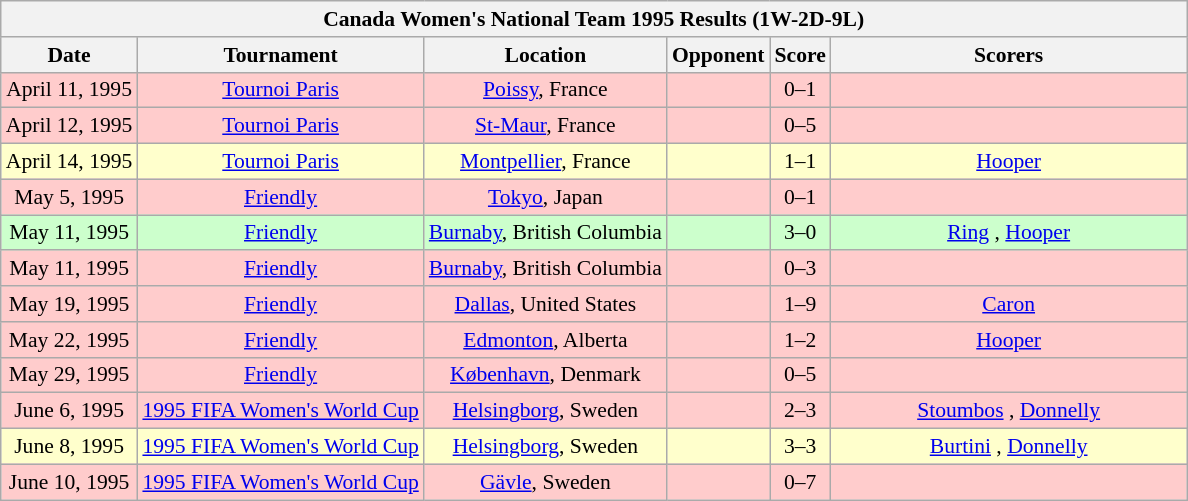<table class="wikitable collapsible collapsed" style="font-size:90%">
<tr>
<th colspan="6"><strong>Canada Women's National Team 1995 Results (1W-2D-9L)</strong></th>
</tr>
<tr>
<th>Date</th>
<th>Tournament</th>
<th>Location</th>
<th>Opponent</th>
<th>Score</th>
<th width=30%>Scorers</th>
</tr>
<tr style="background:#fcc;">
<td style="text-align: center;">April 11, 1995</td>
<td style="text-align: center;"><a href='#'>Tournoi Paris</a></td>
<td style="text-align: center;"><a href='#'>Poissy</a>, France</td>
<td></td>
<td style="text-align: center;">0–1</td>
<td style="text-align: center;"></td>
</tr>
<tr style="background:#fcc;">
<td style="text-align: center;">April 12, 1995</td>
<td style="text-align: center;"><a href='#'>Tournoi Paris</a></td>
<td style="text-align: center;"><a href='#'>St-Maur</a>, France</td>
<td></td>
<td style="text-align: center;">0–5</td>
<td style="text-align: center;"></td>
</tr>
<tr style="background:#ffc;">
<td style="text-align: center;">April 14, 1995</td>
<td style="text-align: center;"><a href='#'>Tournoi Paris</a></td>
<td style="text-align: center;"><a href='#'>Montpellier</a>, France</td>
<td></td>
<td style="text-align: center;">1–1</td>
<td style="text-align: center;"><a href='#'>Hooper</a> </td>
</tr>
<tr style="background:#fcc;">
<td style="text-align: center;">May 5, 1995</td>
<td style="text-align: center;"><a href='#'>Friendly</a></td>
<td style="text-align: center;"><a href='#'>Tokyo</a>, Japan</td>
<td></td>
<td style="text-align: center;">0–1</td>
<td style="text-align: center;"></td>
</tr>
<tr style="background:#cfc;">
<td style="text-align: center;">May 11, 1995</td>
<td style="text-align: center;"><a href='#'>Friendly</a></td>
<td style="text-align: center;"><a href='#'>Burnaby</a>, British Columbia</td>
<td></td>
<td style="text-align: center;">3–0</td>
<td style="text-align: center;"><a href='#'>Ring</a> , <a href='#'>Hooper</a> </td>
</tr>
<tr style="background:#fcc;">
<td style="text-align: center;">May 11, 1995</td>
<td style="text-align: center;"><a href='#'>Friendly</a></td>
<td style="text-align: center;"><a href='#'>Burnaby</a>, British Columbia</td>
<td></td>
<td style="text-align: center;">0–3</td>
<td style="text-align: center;"></td>
</tr>
<tr style="background:#fcc;">
<td style="text-align: center;">May 19, 1995</td>
<td style="text-align: center;"><a href='#'>Friendly</a></td>
<td style="text-align: center;"><a href='#'>Dallas</a>, United States</td>
<td></td>
<td style="text-align: center;">1–9</td>
<td style="text-align: center;"><a href='#'>Caron</a> </td>
</tr>
<tr style="background:#fcc;">
<td style="text-align: center;">May 22, 1995</td>
<td style="text-align: center;"><a href='#'>Friendly</a></td>
<td style="text-align: center;"><a href='#'>Edmonton</a>, Alberta</td>
<td></td>
<td style="text-align: center;">1–2</td>
<td style="text-align: center;"><a href='#'>Hooper</a> </td>
</tr>
<tr style="background:#fcc;">
<td style="text-align: center;">May 29, 1995</td>
<td style="text-align: center;"><a href='#'>Friendly</a></td>
<td style="text-align: center;"><a href='#'>København</a>, Denmark</td>
<td></td>
<td style="text-align: center;">0–5</td>
<td style="text-align: center;"></td>
</tr>
<tr style="background:#fcc;">
<td style="text-align: center;">June 6, 1995</td>
<td style="text-align: center;"><a href='#'>1995 FIFA Women's World Cup</a></td>
<td style="text-align: center;"><a href='#'>Helsingborg</a>, Sweden</td>
<td></td>
<td style="text-align: center;">2–3</td>
<td style="text-align: center;"><a href='#'>Stoumbos</a> , <a href='#'>Donnelly</a> </td>
</tr>
<tr style="background:#ffc;">
<td style="text-align: center;">June 8, 1995</td>
<td style="text-align: center;"><a href='#'>1995 FIFA Women's World Cup</a></td>
<td style="text-align: center;"><a href='#'>Helsingborg</a>, Sweden</td>
<td></td>
<td style="text-align: center;">3–3</td>
<td style="text-align: center;"><a href='#'>Burtini</a> , <a href='#'>Donnelly</a> </td>
</tr>
<tr style="background:#fcc;">
<td style="text-align: center;">June 10, 1995</td>
<td style="text-align: center;"><a href='#'>1995 FIFA Women's World Cup</a></td>
<td style="text-align: center;"><a href='#'>Gävle</a>, Sweden</td>
<td></td>
<td style="text-align: center;">0–7</td>
<td style="text-align: center;"></td>
</tr>
</table>
